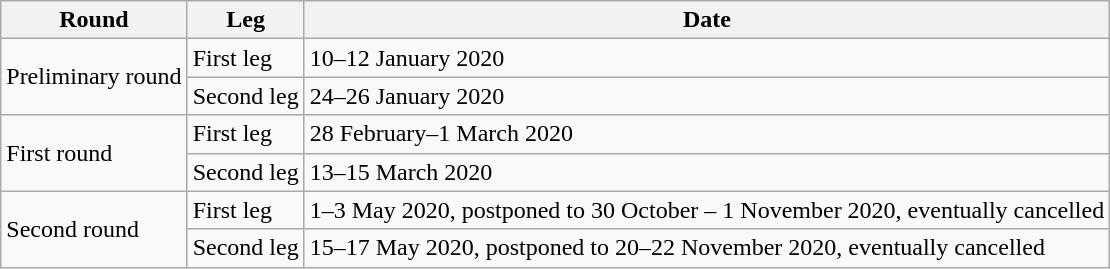<table class="wikitable">
<tr>
<th>Round</th>
<th>Leg</th>
<th>Date</th>
</tr>
<tr>
<td rowspan=2>Preliminary round</td>
<td>First leg</td>
<td>10–12 January 2020</td>
</tr>
<tr>
<td>Second leg</td>
<td>24–26 January 2020</td>
</tr>
<tr>
<td rowspan=2>First round</td>
<td>First leg</td>
<td>28 February–1 March 2020</td>
</tr>
<tr>
<td>Second leg</td>
<td>13–15 March 2020</td>
</tr>
<tr>
<td rowspan=2>Second round</td>
<td>First leg</td>
<td>1–3 May 2020, postponed to 30 October – 1 November 2020, eventually cancelled</td>
</tr>
<tr>
<td>Second leg</td>
<td>15–17 May 2020, postponed to 20–22 November 2020, eventually cancelled</td>
</tr>
</table>
